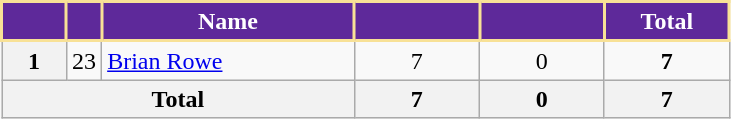<table class="wikitable" style="text-align:center;">
<tr>
<th style="background:#5E299A; color:white; border:2px solid #F8E196; width:35px;"></th>
<th style="background:#5E299A; color:white; border:2px solid #F8E196; width=35px;"></th>
<th scope="col" style="background:#5E299A; color:white; border:2px solid #F8E196; width:160px;">Name</th>
<th style="background:#5E299A; color:white; border:2px solid #F8E196; width:75px;"></th>
<th style="background:#5E299A; color:white; border:2px solid #F8E196; width:75px;"></th>
<th style="background:#5E299A; color:white; border:2px solid #F8E196; width:75px;">Total</th>
</tr>
<tr>
<th>1</th>
<td>23</td>
<td align="left"> <a href='#'>Brian Rowe</a></td>
<td>7</td>
<td>0</td>
<td><strong>7</strong></td>
</tr>
<tr>
<th colspan="3">Total</th>
<th>7</th>
<th>0</th>
<th>7</th>
</tr>
</table>
